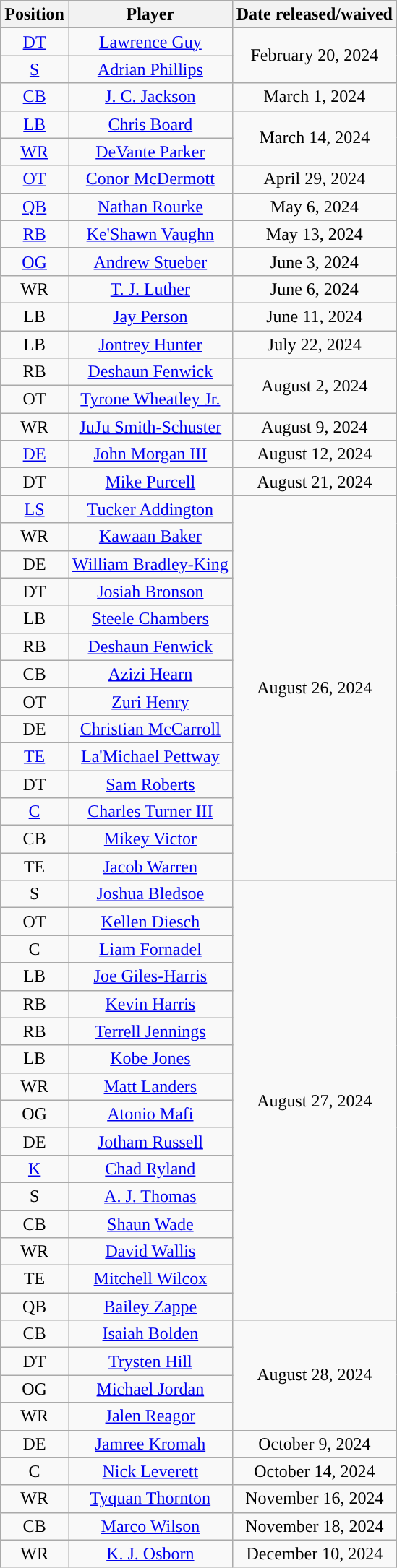<table class="wikitable" style="text-align:center">
<tr>
<th>Position</th>
<th>Player</th>
<th>Date released/waived</th>
</tr>
<tr style=>
<td><a href='#'>DT</a></td>
<td><a href='#'>Lawrence Guy</a></td>
<td rowspan="2">February 20, 2024</td>
</tr>
<tr>
<td><a href='#'>S</a></td>
<td><a href='#'>Adrian Phillips</a></td>
</tr>
<tr>
<td><a href='#'>CB</a></td>
<td><a href='#'>J. C. Jackson</a></td>
<td>March 1, 2024</td>
</tr>
<tr>
<td><a href='#'>LB</a></td>
<td><a href='#'>Chris Board</a></td>
<td rowspan="2">March 14, 2024</td>
</tr>
<tr>
<td><a href='#'>WR</a></td>
<td><a href='#'>DeVante Parker</a></td>
</tr>
<tr>
<td><a href='#'>OT</a></td>
<td><a href='#'>Conor McDermott</a></td>
<td>April 29, 2024</td>
</tr>
<tr>
<td><a href='#'>QB</a></td>
<td><a href='#'>Nathan Rourke</a></td>
<td>May 6, 2024</td>
</tr>
<tr>
<td><a href='#'>RB</a></td>
<td><a href='#'>Ke'Shawn Vaughn</a></td>
<td>May 13, 2024</td>
</tr>
<tr>
<td><a href='#'>OG</a></td>
<td><a href='#'>Andrew Stueber</a></td>
<td>June 3, 2024</td>
</tr>
<tr>
<td>WR</td>
<td><a href='#'>T. J. Luther</a></td>
<td>June 6, 2024</td>
</tr>
<tr>
<td>LB</td>
<td><a href='#'>Jay Person</a></td>
<td>June 11, 2024</td>
</tr>
<tr>
<td>LB</td>
<td><a href='#'>Jontrey Hunter</a></td>
<td>July 22, 2024</td>
</tr>
<tr>
<td>RB</td>
<td><a href='#'>Deshaun Fenwick</a></td>
<td rowspan="2">August 2, 2024</td>
</tr>
<tr>
<td>OT</td>
<td><a href='#'>Tyrone Wheatley Jr.</a></td>
</tr>
<tr>
<td>WR</td>
<td><a href='#'>JuJu Smith-Schuster</a></td>
<td>August 9, 2024</td>
</tr>
<tr>
<td><a href='#'>DE</a></td>
<td><a href='#'>John Morgan III</a></td>
<td>August 12, 2024</td>
</tr>
<tr>
<td>DT</td>
<td><a href='#'>Mike Purcell</a></td>
<td>August 21, 2024</td>
</tr>
<tr>
<td><a href='#'>LS</a></td>
<td><a href='#'>Tucker Addington</a></td>
<td rowspan="14">August 26, 2024</td>
</tr>
<tr>
<td>WR</td>
<td><a href='#'>Kawaan Baker</a></td>
</tr>
<tr>
<td>DE</td>
<td><a href='#'>William Bradley-King</a></td>
</tr>
<tr>
<td>DT</td>
<td><a href='#'>Josiah Bronson</a></td>
</tr>
<tr>
<td>LB</td>
<td><a href='#'>Steele Chambers</a></td>
</tr>
<tr>
<td>RB</td>
<td><a href='#'>Deshaun Fenwick</a></td>
</tr>
<tr>
<td>CB</td>
<td><a href='#'>Azizi Hearn</a></td>
</tr>
<tr>
<td>OT</td>
<td><a href='#'>Zuri Henry</a></td>
</tr>
<tr>
<td>DE</td>
<td><a href='#'>Christian McCarroll</a></td>
</tr>
<tr>
<td><a href='#'>TE</a></td>
<td><a href='#'>La'Michael Pettway</a></td>
</tr>
<tr>
<td>DT</td>
<td><a href='#'>Sam Roberts</a></td>
</tr>
<tr>
<td><a href='#'>C</a></td>
<td><a href='#'>Charles Turner III</a></td>
</tr>
<tr>
<td>CB</td>
<td><a href='#'>Mikey Victor</a></td>
</tr>
<tr>
<td>TE</td>
<td><a href='#'>Jacob Warren</a></td>
</tr>
<tr>
<td>S</td>
<td><a href='#'>Joshua Bledsoe</a></td>
<td rowspan="16">August 27, 2024</td>
</tr>
<tr>
<td>OT</td>
<td><a href='#'>Kellen Diesch</a></td>
</tr>
<tr>
<td>C</td>
<td><a href='#'>Liam Fornadel</a></td>
</tr>
<tr>
<td>LB</td>
<td><a href='#'>Joe Giles-Harris</a></td>
</tr>
<tr>
<td>RB</td>
<td><a href='#'>Kevin Harris</a></td>
</tr>
<tr>
<td>RB</td>
<td><a href='#'>Terrell Jennings</a></td>
</tr>
<tr>
<td>LB</td>
<td><a href='#'>Kobe Jones</a></td>
</tr>
<tr>
<td>WR</td>
<td><a href='#'>Matt Landers</a></td>
</tr>
<tr>
<td>OG</td>
<td><a href='#'>Atonio Mafi</a></td>
</tr>
<tr>
<td>DE</td>
<td><a href='#'>Jotham Russell</a></td>
</tr>
<tr>
<td><a href='#'>K</a></td>
<td><a href='#'>Chad Ryland</a></td>
</tr>
<tr>
<td>S</td>
<td><a href='#'>A. J. Thomas</a></td>
</tr>
<tr>
<td>CB</td>
<td><a href='#'>Shaun Wade</a></td>
</tr>
<tr>
<td>WR</td>
<td><a href='#'>David Wallis</a></td>
</tr>
<tr>
<td>TE</td>
<td><a href='#'>Mitchell Wilcox</a></td>
</tr>
<tr>
<td>QB</td>
<td><a href='#'>Bailey Zappe</a></td>
</tr>
<tr>
<td>CB</td>
<td><a href='#'>Isaiah Bolden</a></td>
<td rowspan="4">August 28, 2024</td>
</tr>
<tr>
<td>DT</td>
<td><a href='#'>Trysten Hill</a></td>
</tr>
<tr>
<td>OG</td>
<td><a href='#'>Michael Jordan</a></td>
</tr>
<tr>
<td>WR</td>
<td><a href='#'>Jalen Reagor</a></td>
</tr>
<tr>
<td>DE</td>
<td><a href='#'>Jamree Kromah</a></td>
<td>October 9, 2024</td>
</tr>
<tr>
<td>C</td>
<td><a href='#'>Nick Leverett</a></td>
<td>October 14, 2024</td>
</tr>
<tr>
<td>WR</td>
<td><a href='#'>Tyquan Thornton</a></td>
<td>November 16, 2024</td>
</tr>
<tr>
<td>CB</td>
<td><a href='#'>Marco Wilson</a></td>
<td>November 18, 2024</td>
</tr>
<tr>
<td>WR</td>
<td><a href='#'>K. J. Osborn</a></td>
<td>December 10, 2024</td>
</tr>
</table>
